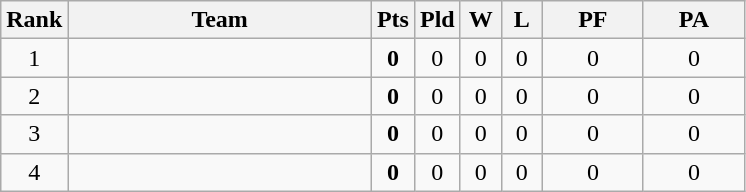<table class=wikitable style=text-align:center>
<tr>
<th width=20>Rank</th>
<th width=195>Team</th>
<th width=20>Pts</th>
<th width=20>Pld</th>
<th width=20>W</th>
<th width=20>L</th>
<th width=60>PF</th>
<th width=60>PA</th>
</tr>
<tr>
<td>1</td>
<td align=left></td>
<td><strong>0</strong></td>
<td>0</td>
<td>0</td>
<td>0</td>
<td>0</td>
<td>0</td>
</tr>
<tr>
<td>2</td>
<td align=left></td>
<td><strong>0</strong></td>
<td>0</td>
<td>0</td>
<td>0</td>
<td>0</td>
<td>0</td>
</tr>
<tr>
<td>3</td>
<td align=left></td>
<td><strong>0</strong></td>
<td>0</td>
<td>0</td>
<td>0</td>
<td>0</td>
<td>0</td>
</tr>
<tr>
<td>4</td>
<td align=left></td>
<td><strong>0</strong></td>
<td>0</td>
<td>0</td>
<td>0</td>
<td>0</td>
<td>0</td>
</tr>
</table>
